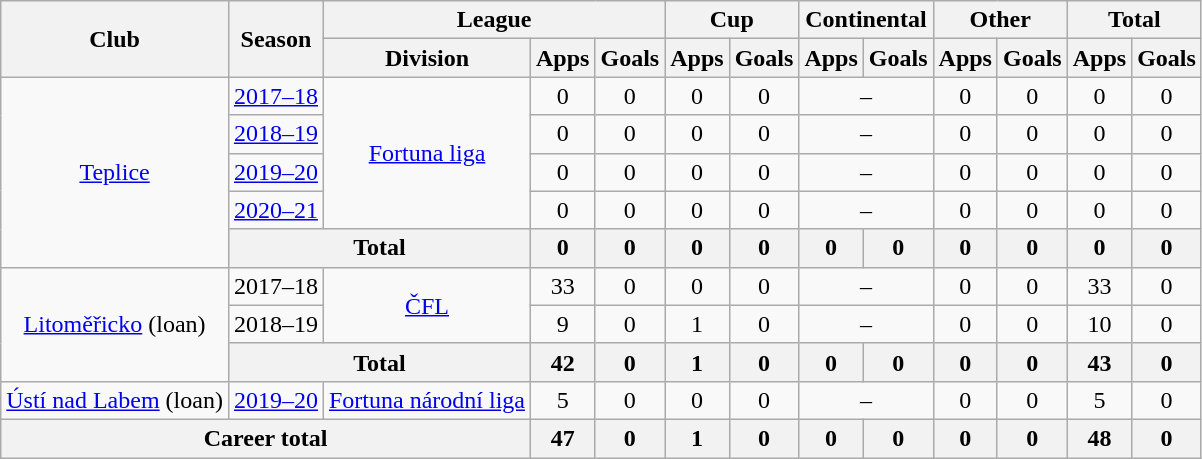<table class="wikitable" style="text-align: center">
<tr>
<th rowspan="2">Club</th>
<th rowspan="2">Season</th>
<th colspan="3">League</th>
<th colspan="2">Cup</th>
<th colspan="2">Continental</th>
<th colspan="2">Other</th>
<th colspan="2">Total</th>
</tr>
<tr>
<th>Division</th>
<th>Apps</th>
<th>Goals</th>
<th>Apps</th>
<th>Goals</th>
<th>Apps</th>
<th>Goals</th>
<th>Apps</th>
<th>Goals</th>
<th>Apps</th>
<th>Goals</th>
</tr>
<tr>
<td rowspan="5"><a href='#'>Teplice</a></td>
<td><a href='#'>2017–18</a></td>
<td rowspan="4"><a href='#'>Fortuna liga</a></td>
<td>0</td>
<td>0</td>
<td>0</td>
<td>0</td>
<td colspan="2">–</td>
<td>0</td>
<td>0</td>
<td>0</td>
<td>0</td>
</tr>
<tr>
<td><a href='#'>2018–19</a></td>
<td>0</td>
<td>0</td>
<td>0</td>
<td>0</td>
<td colspan="2">–</td>
<td>0</td>
<td>0</td>
<td>0</td>
<td>0</td>
</tr>
<tr>
<td><a href='#'>2019–20</a></td>
<td>0</td>
<td>0</td>
<td>0</td>
<td>0</td>
<td colspan="2">–</td>
<td>0</td>
<td>0</td>
<td>0</td>
<td>0</td>
</tr>
<tr>
<td><a href='#'>2020–21</a></td>
<td>0</td>
<td>0</td>
<td>0</td>
<td>0</td>
<td colspan="2">–</td>
<td>0</td>
<td>0</td>
<td>0</td>
<td>0</td>
</tr>
<tr>
<th colspan="2"><strong>Total</strong></th>
<th>0</th>
<th>0</th>
<th>0</th>
<th>0</th>
<th>0</th>
<th>0</th>
<th>0</th>
<th>0</th>
<th>0</th>
<th>0</th>
</tr>
<tr>
<td rowspan="3"><a href='#'>Litoměřicko</a> (loan)</td>
<td>2017–18</td>
<td rowspan="2"><a href='#'>ČFL</a></td>
<td>33</td>
<td>0</td>
<td>0</td>
<td>0</td>
<td colspan="2">–</td>
<td>0</td>
<td>0</td>
<td>33</td>
<td>0</td>
</tr>
<tr>
<td>2018–19</td>
<td>9</td>
<td>0</td>
<td>1</td>
<td>0</td>
<td colspan="2">–</td>
<td>0</td>
<td>0</td>
<td>10</td>
<td>0</td>
</tr>
<tr>
<th colspan="2"><strong>Total</strong></th>
<th>42</th>
<th>0</th>
<th>1</th>
<th>0</th>
<th>0</th>
<th>0</th>
<th>0</th>
<th>0</th>
<th>43</th>
<th>0</th>
</tr>
<tr>
<td><a href='#'>Ústí nad Labem</a> (loan)</td>
<td><a href='#'>2019–20</a></td>
<td><a href='#'>Fortuna národní liga</a></td>
<td>5</td>
<td>0</td>
<td>0</td>
<td>0</td>
<td colspan="2">–</td>
<td>0</td>
<td>0</td>
<td>5</td>
<td>0</td>
</tr>
<tr>
<th colspan="3"><strong>Career total</strong></th>
<th>47</th>
<th>0</th>
<th>1</th>
<th>0</th>
<th>0</th>
<th>0</th>
<th>0</th>
<th>0</th>
<th>48</th>
<th>0</th>
</tr>
</table>
